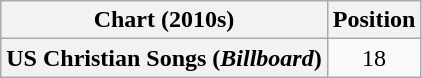<table class="wikitable plainrowheaders" style="text-align:center">
<tr>
<th scope="col">Chart (2010s)</th>
<th scope="col">Position</th>
</tr>
<tr>
<th scope="row">US Christian Songs (<em>Billboard</em>)</th>
<td>18</td>
</tr>
</table>
